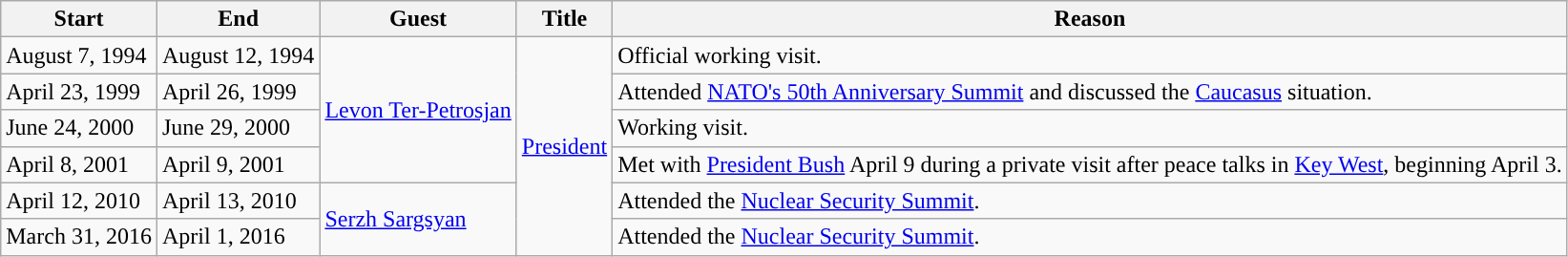<table class="wikitable sortable">
<tr>
<th>Start</th>
<th>End</th>
<th>Guest</th>
<th>Title</th>
<th>Reason</th>
</tr>
<tr>
<td>August 7, 1994</td>
<td>August 12, 1994</td>
<td rowspan=4><a href='#'>Levon Ter-Petrosjan</a></td>
<td rowspan=6><a href='#'>President</a></td>
<td>Official working visit.</td>
</tr>
<tr>
<td>April 23, 1999</td>
<td>April 26, 1999</td>
<td>Attended <a href='#'>NATO's 50th Anniversary Summit</a> and discussed the <a href='#'>Caucasus</a> situation.</td>
</tr>
<tr>
<td>June 24, 2000</td>
<td>June 29, 2000</td>
<td>Working visit.</td>
</tr>
<tr>
<td>April 8, 2001</td>
<td>April 9, 2001</td>
<td>Met with <a href='#'>President Bush</a> April 9 during a private visit after peace talks in <a href='#'>Key West</a>, beginning April 3.</td>
</tr>
<tr>
<td>April 12, 2010</td>
<td>April 13, 2010</td>
<td rowspan=2><a href='#'>Serzh Sargsyan</a></td>
<td>Attended the <a href='#'>Nuclear Security Summit</a>.</td>
</tr>
<tr>
<td>March 31, 2016</td>
<td>April 1, 2016</td>
<td>Attended the <a href='#'>Nuclear Security Summit</a>.</td>
</tr>
</table>
